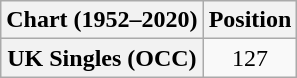<table class="wikitable plainrowheaders" style="text-align:center">
<tr>
<th scope="col">Chart (1952–2020)</th>
<th scope="col">Position</th>
</tr>
<tr>
<th scope="row">UK Singles (OCC)</th>
<td>127</td>
</tr>
</table>
